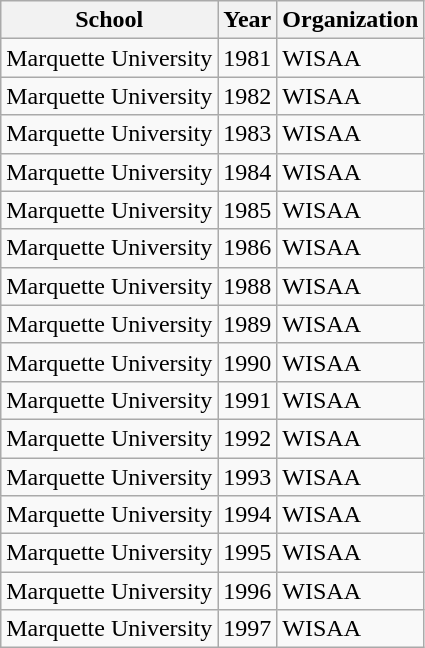<table class="wikitable">
<tr>
<th>School</th>
<th>Year</th>
<th>Organization</th>
</tr>
<tr>
<td>Marquette University</td>
<td>1981</td>
<td>WISAA</td>
</tr>
<tr>
<td>Marquette University</td>
<td>1982</td>
<td>WISAA</td>
</tr>
<tr>
<td>Marquette University</td>
<td>1983</td>
<td>WISAA</td>
</tr>
<tr>
<td>Marquette University</td>
<td>1984</td>
<td>WISAA</td>
</tr>
<tr>
<td>Marquette University</td>
<td>1985</td>
<td>WISAA</td>
</tr>
<tr>
<td>Marquette University</td>
<td>1986</td>
<td>WISAA</td>
</tr>
<tr>
<td>Marquette University</td>
<td>1988</td>
<td>WISAA</td>
</tr>
<tr>
<td>Marquette University</td>
<td>1989</td>
<td>WISAA</td>
</tr>
<tr>
<td>Marquette University</td>
<td>1990</td>
<td>WISAA</td>
</tr>
<tr>
<td>Marquette University</td>
<td>1991</td>
<td>WISAA</td>
</tr>
<tr>
<td>Marquette University</td>
<td>1992</td>
<td>WISAA</td>
</tr>
<tr>
<td>Marquette University</td>
<td>1993</td>
<td>WISAA</td>
</tr>
<tr>
<td>Marquette University</td>
<td>1994</td>
<td>WISAA</td>
</tr>
<tr>
<td>Marquette University</td>
<td>1995</td>
<td>WISAA</td>
</tr>
<tr>
<td>Marquette University</td>
<td>1996</td>
<td>WISAA</td>
</tr>
<tr>
<td>Marquette University</td>
<td>1997</td>
<td>WISAA</td>
</tr>
</table>
